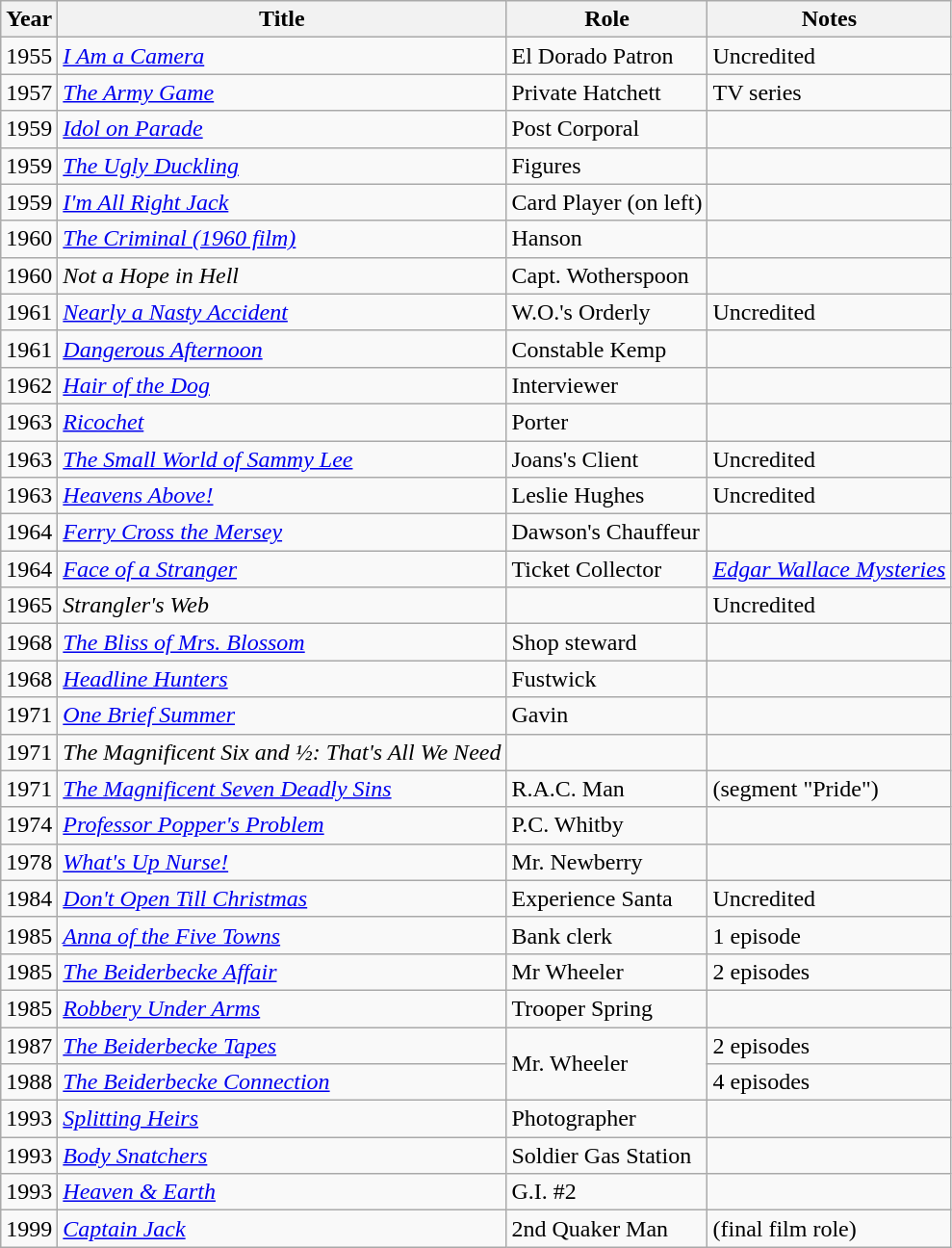<table class="wikitable">
<tr>
<th>Year</th>
<th>Title</th>
<th>Role</th>
<th>Notes</th>
</tr>
<tr>
<td>1955</td>
<td><em><a href='#'>I Am a Camera</a></em></td>
<td>El Dorado Patron</td>
<td>Uncredited</td>
</tr>
<tr>
<td>1957</td>
<td><em><a href='#'>The Army Game</a></em></td>
<td>Private Hatchett</td>
<td>TV series</td>
</tr>
<tr>
<td>1959</td>
<td><em><a href='#'>Idol on Parade</a></em></td>
<td>Post Corporal</td>
<td></td>
</tr>
<tr>
<td>1959</td>
<td><em><a href='#'>The Ugly Duckling</a></em></td>
<td>Figures</td>
<td></td>
</tr>
<tr>
<td>1959</td>
<td><em><a href='#'>I'm All Right Jack</a></em></td>
<td>Card Player (on left)</td>
<td></td>
</tr>
<tr>
<td>1960</td>
<td><em><a href='#'>The Criminal (1960 film)</a></em></td>
<td>Hanson</td>
<td></td>
</tr>
<tr>
<td>1960</td>
<td><em>Not a Hope in Hell</em></td>
<td>Capt. Wotherspoon</td>
<td></td>
</tr>
<tr>
<td>1961</td>
<td><em><a href='#'>Nearly a Nasty Accident</a></em></td>
<td>W.O.'s Orderly</td>
<td>Uncredited</td>
</tr>
<tr>
<td>1961</td>
<td><em><a href='#'>Dangerous Afternoon</a></em></td>
<td>Constable Kemp</td>
<td></td>
</tr>
<tr>
<td>1962</td>
<td><em><a href='#'>Hair of the Dog</a></em></td>
<td>Interviewer</td>
<td></td>
</tr>
<tr>
<td>1963</td>
<td><em><a href='#'>Ricochet</a></em></td>
<td>Porter</td>
<td></td>
</tr>
<tr>
<td>1963</td>
<td><em><a href='#'>The Small World of Sammy Lee</a></em></td>
<td>Joans's Client</td>
<td>Uncredited</td>
</tr>
<tr>
<td>1963</td>
<td><em><a href='#'>Heavens Above!</a></em></td>
<td>Leslie Hughes</td>
<td>Uncredited</td>
</tr>
<tr>
<td>1964</td>
<td><em><a href='#'>Ferry Cross the Mersey</a></em></td>
<td>Dawson's Chauffeur</td>
<td></td>
</tr>
<tr>
<td>1964</td>
<td><em><a href='#'>Face of a Stranger</a></em></td>
<td>Ticket Collector</td>
<td><em><a href='#'>Edgar Wallace Mysteries</a></em></td>
</tr>
<tr>
<td>1965</td>
<td><em>Strangler's Web</em></td>
<td></td>
<td>Uncredited</td>
</tr>
<tr>
<td>1968</td>
<td><em><a href='#'>The Bliss of Mrs. Blossom</a></em></td>
<td>Shop steward</td>
<td></td>
</tr>
<tr>
<td>1968</td>
<td><em><a href='#'>Headline Hunters</a></em></td>
<td>Fustwick</td>
<td></td>
</tr>
<tr>
<td>1971</td>
<td><em><a href='#'>One Brief Summer</a></em></td>
<td>Gavin</td>
<td></td>
</tr>
<tr>
<td>1971</td>
<td><em>The Magnificent Six and ½: That's All We Need</em></td>
<td></td>
<td></td>
</tr>
<tr>
<td>1971</td>
<td><em><a href='#'>The Magnificent Seven Deadly Sins</a></em></td>
<td>R.A.C. Man</td>
<td>(segment "Pride")</td>
</tr>
<tr>
<td>1974</td>
<td><em><a href='#'>Professor Popper's Problem</a></em></td>
<td>P.C. Whitby</td>
<td></td>
</tr>
<tr>
<td>1978</td>
<td><em><a href='#'>What's Up Nurse!</a></em></td>
<td>Mr. Newberry</td>
<td></td>
</tr>
<tr>
<td>1984</td>
<td><em><a href='#'>Don't Open Till Christmas</a></em></td>
<td>Experience Santa</td>
<td>Uncredited</td>
</tr>
<tr>
<td>1985</td>
<td><em><a href='#'>Anna of the Five Towns</a></em></td>
<td>Bank clerk</td>
<td>1 episode</td>
</tr>
<tr>
<td>1985</td>
<td><em><a href='#'>The Beiderbecke Affair</a></em></td>
<td>Mr Wheeler</td>
<td>2 episodes</td>
</tr>
<tr>
<td>1985</td>
<td><em><a href='#'>Robbery Under Arms</a></em></td>
<td>Trooper Spring</td>
<td></td>
</tr>
<tr>
<td>1987</td>
<td><em><a href='#'>The Beiderbecke Tapes</a></em></td>
<td rowspan="2">Mr. Wheeler</td>
<td>2 episodes</td>
</tr>
<tr>
<td>1988</td>
<td><em><a href='#'>The Beiderbecke Connection</a></em></td>
<td>4 episodes</td>
</tr>
<tr>
<td>1993</td>
<td><em><a href='#'>Splitting Heirs</a></em></td>
<td>Photographer</td>
<td></td>
</tr>
<tr>
<td>1993</td>
<td><em><a href='#'>Body Snatchers</a></em></td>
<td>Soldier Gas Station</td>
<td></td>
</tr>
<tr>
<td>1993</td>
<td><em><a href='#'>Heaven & Earth</a></em></td>
<td>G.I. #2</td>
<td></td>
</tr>
<tr>
<td>1999</td>
<td><em><a href='#'>Captain Jack</a></em></td>
<td>2nd Quaker Man</td>
<td>(final film role)</td>
</tr>
</table>
